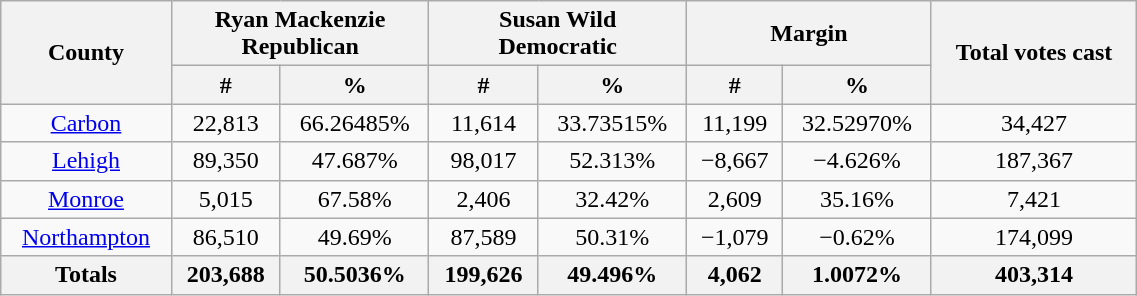<table width="60%"  class="wikitable sortable" style="text-align:center">
<tr>
<th rowspan="2">County</th>
<th style="text-align:center;" colspan="2">Ryan Mackenzie<br>Republican</th>
<th style="text-align:center;" colspan="2">Susan Wild<br>Democratic</th>
<th style="text-align:center;" colspan="2">Margin</th>
<th rowspan="2" style="text-align:center;">Total votes cast</th>
</tr>
<tr>
<th style="text-align:center;" data-sort-type="number">#</th>
<th style="text-align:center;" data-sort-type="number">%</th>
<th style="text-align:center;" data-sort-type="number">#</th>
<th style="text-align:center;" data-sort-type="number">%</th>
<th style="text-align:center;" data-sort-type="number">#</th>
<th style="text-align:center;" data-sort-type="number">%</th>
</tr>
<tr style="text-align:center;">
<td><a href='#'>Carbon</a></td>
<td>22,813</td>
<td>66.26485%</td>
<td>11,614</td>
<td>33.73515%</td>
<td>11,199</td>
<td>32.52970%</td>
<td>34,427</td>
</tr>
<tr style="text-align:center;">
<td><a href='#'>Lehigh</a></td>
<td>89,350</td>
<td>47.687%</td>
<td>98,017</td>
<td>52.313%</td>
<td>−8,667</td>
<td>−4.626%</td>
<td>187,367</td>
</tr>
<tr style="text-align:center;">
<td><a href='#'>Monroe</a></td>
<td>5,015</td>
<td>67.58%</td>
<td>2,406</td>
<td>32.42%</td>
<td>2,609</td>
<td>35.16%</td>
<td>7,421</td>
</tr>
<tr style="text-align:center;">
<td><a href='#'>Northampton</a></td>
<td>86,510</td>
<td>49.69%</td>
<td>87,589</td>
<td>50.31%</td>
<td>−1,079</td>
<td>−0.62%</td>
<td>174,099</td>
</tr>
<tr style="text-align:center;">
<th>Totals</th>
<th>203,688</th>
<th>50.5036%</th>
<th>199,626</th>
<th>49.496%</th>
<th>4,062</th>
<th>1.0072%</th>
<th>403,314</th>
</tr>
</table>
